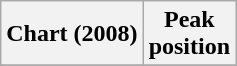<table class="wikitable plainrowheaders" style="text-align:center">
<tr>
<th scope="col">Chart (2008)</th>
<th scope="col">Peak<br>position</th>
</tr>
<tr>
</tr>
</table>
